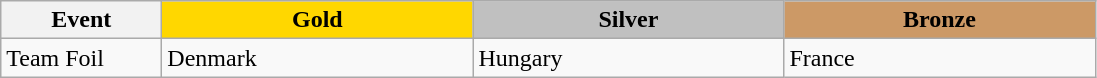<table class="wikitable">
<tr>
<th width="100">Event</th>
<th style="background-color:gold;" width="200"> Gold</th>
<th style="background-color:silver;" width="200"> Silver</th>
<th style="background-color:#CC9966;" width="200"> Bronze</th>
</tr>
<tr>
<td>Team Foil</td>
<td> Denmark</td>
<td> Hungary</td>
<td> France</td>
</tr>
</table>
